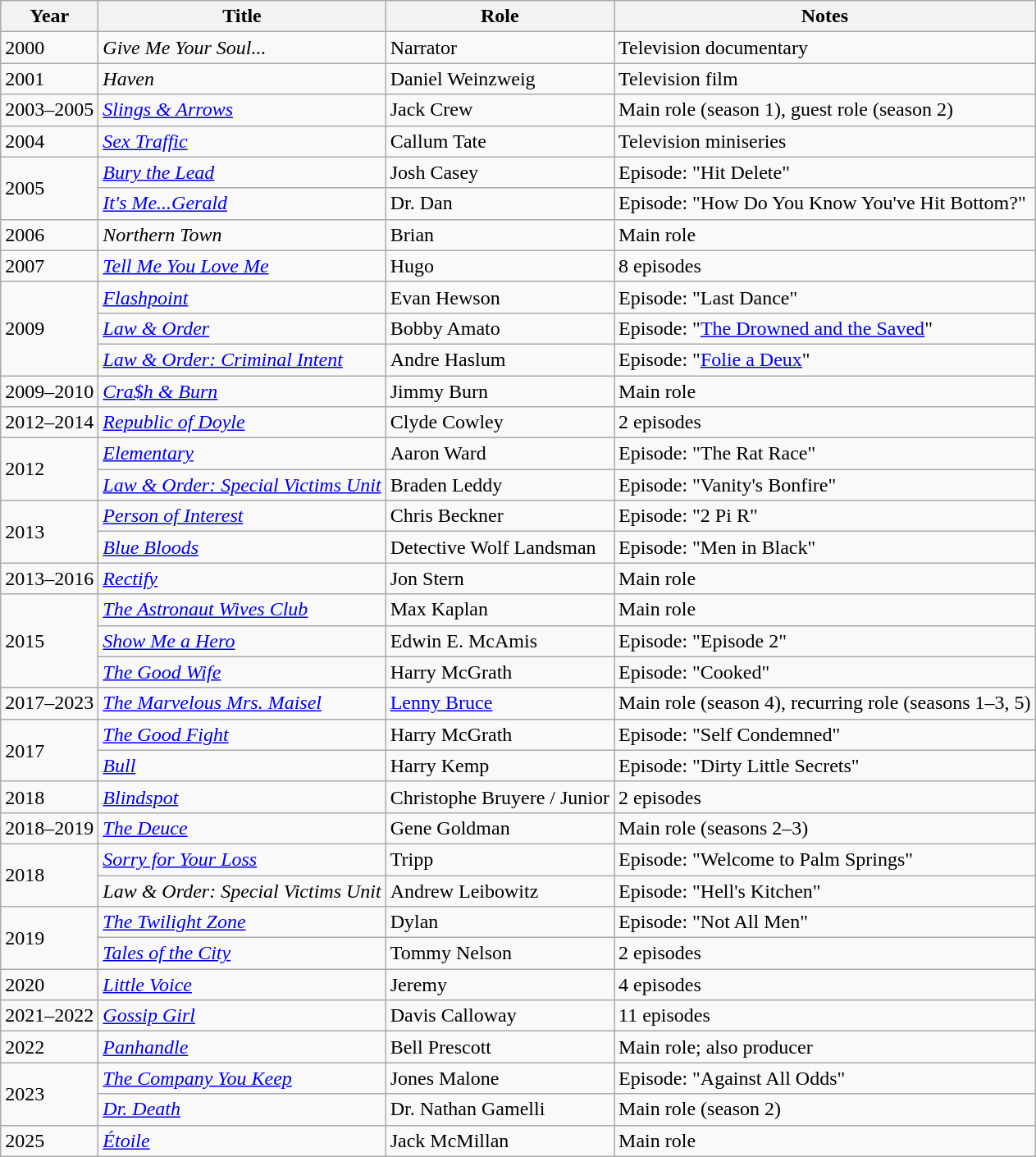<table class="wikitable">
<tr>
<th scope="col">Year</th>
<th scope="col">Title</th>
<th scope="col">Role</th>
<th scope="col">Notes</th>
</tr>
<tr>
<td>2000</td>
<td><em>Give Me Your Soul...</em></td>
<td>Narrator</td>
<td>Television documentary</td>
</tr>
<tr>
<td>2001</td>
<td><em>Haven</em></td>
<td>Daniel Weinzweig</td>
<td>Television film</td>
</tr>
<tr>
<td>2003–2005</td>
<td><em><a href='#'>Slings & Arrows</a></em></td>
<td>Jack Crew</td>
<td>Main role (season 1), guest role (season 2)</td>
</tr>
<tr>
<td>2004</td>
<td><em><a href='#'>Sex Traffic</a></em></td>
<td>Callum Tate</td>
<td>Television miniseries</td>
</tr>
<tr>
<td rowspan="2">2005</td>
<td><em><a href='#'>Bury the Lead</a></em></td>
<td>Josh Casey</td>
<td>Episode: "Hit Delete"</td>
</tr>
<tr>
<td><em><a href='#'>It's Me...Gerald</a></em></td>
<td>Dr. Dan</td>
<td>Episode: "How Do You Know You've Hit Bottom?"</td>
</tr>
<tr>
<td>2006</td>
<td><em>Northern Town</em></td>
<td>Brian</td>
<td>Main role</td>
</tr>
<tr>
<td>2007</td>
<td><em><a href='#'>Tell Me You Love Me</a></em></td>
<td>Hugo</td>
<td>8 episodes</td>
</tr>
<tr>
<td rowspan="3">2009</td>
<td><em><a href='#'>Flashpoint</a></em></td>
<td>Evan Hewson</td>
<td>Episode: "Last Dance"</td>
</tr>
<tr>
<td><em><a href='#'>Law & Order</a></em></td>
<td>Bobby Amato</td>
<td>Episode: "<a href='#'>The Drowned and the Saved</a>"</td>
</tr>
<tr>
<td><em><a href='#'>Law & Order: Criminal Intent</a></em></td>
<td>Andre Haslum</td>
<td>Episode: "<a href='#'>Folie a Deux</a>"</td>
</tr>
<tr>
<td>2009–2010</td>
<td><em><a href='#'>Cra$h & Burn</a></em></td>
<td>Jimmy Burn</td>
<td>Main role</td>
</tr>
<tr>
<td>2012–2014</td>
<td><em><a href='#'>Republic of Doyle</a></em></td>
<td>Clyde Cowley</td>
<td>2 episodes</td>
</tr>
<tr>
<td rowspan="2">2012</td>
<td><em><a href='#'>Elementary</a></em></td>
<td>Aaron Ward</td>
<td>Episode: "The Rat Race"</td>
</tr>
<tr>
<td><em><a href='#'>Law & Order: Special Victims Unit</a></em></td>
<td>Braden Leddy</td>
<td>Episode: "Vanity's Bonfire"</td>
</tr>
<tr>
<td rowspan="2">2013</td>
<td><em><a href='#'>Person of Interest</a></em></td>
<td>Chris Beckner</td>
<td>Episode: "2 Pi R"</td>
</tr>
<tr>
<td><em><a href='#'>Blue Bloods</a></em></td>
<td>Detective Wolf Landsman</td>
<td>Episode: "Men in Black"</td>
</tr>
<tr>
<td>2013–2016</td>
<td><em><a href='#'>Rectify</a></em></td>
<td>Jon Stern</td>
<td>Main role</td>
</tr>
<tr>
<td rowspan="3">2015</td>
<td><em><a href='#'>The Astronaut Wives Club</a></em></td>
<td>Max Kaplan</td>
<td>Main role</td>
</tr>
<tr>
<td><em><a href='#'>Show Me a Hero</a></em></td>
<td>Edwin E. McAmis</td>
<td>Episode: "Episode 2"</td>
</tr>
<tr>
<td><em><a href='#'>The Good Wife</a></em></td>
<td>Harry McGrath</td>
<td>Episode: "Cooked"</td>
</tr>
<tr>
<td>2017–2023</td>
<td><em><a href='#'>The Marvelous Mrs. Maisel</a></em></td>
<td><a href='#'>Lenny Bruce</a></td>
<td>Main role (season 4), recurring role (seasons 1–3, 5)</td>
</tr>
<tr>
<td rowspan="2">2017</td>
<td><em><a href='#'>The Good Fight</a></em></td>
<td>Harry McGrath</td>
<td>Episode: "Self Condemned"</td>
</tr>
<tr>
<td><em><a href='#'>Bull</a></em></td>
<td>Harry Kemp</td>
<td>Episode: "Dirty Little Secrets"</td>
</tr>
<tr>
<td>2018</td>
<td><em><a href='#'>Blindspot</a></em></td>
<td>Christophe Bruyere / Junior</td>
<td>2 episodes</td>
</tr>
<tr>
<td>2018–2019</td>
<td><em><a href='#'>The Deuce</a></em></td>
<td>Gene Goldman</td>
<td>Main role (seasons 2–3)</td>
</tr>
<tr>
<td rowspan="2">2018</td>
<td><em><a href='#'>Sorry for Your Loss</a></em></td>
<td>Tripp</td>
<td>Episode: "Welcome to Palm Springs"</td>
</tr>
<tr>
<td><em>Law & Order: Special Victims Unit</em></td>
<td>Andrew Leibowitz</td>
<td>Episode: "Hell's Kitchen"</td>
</tr>
<tr>
<td rowspan="2">2019</td>
<td><em><a href='#'>The Twilight Zone</a></em></td>
<td>Dylan</td>
<td>Episode: "Not All Men"</td>
</tr>
<tr>
<td><em><a href='#'>Tales of the City</a></em></td>
<td>Tommy Nelson</td>
<td>2 episodes</td>
</tr>
<tr>
<td>2020</td>
<td><em><a href='#'>Little Voice</a></em></td>
<td>Jeremy</td>
<td>4 episodes</td>
</tr>
<tr>
<td>2021–2022</td>
<td><em><a href='#'>Gossip Girl</a></em></td>
<td>Davis Calloway</td>
<td>11 episodes</td>
</tr>
<tr>
<td>2022</td>
<td><em><a href='#'>Panhandle</a></em></td>
<td>Bell Prescott</td>
<td>Main role; also producer</td>
</tr>
<tr>
<td rowspan="2">2023</td>
<td><em><a href='#'>The Company You Keep</a></em></td>
<td>Jones Malone</td>
<td>Episode: "Against All Odds"</td>
</tr>
<tr>
<td><em><a href='#'>Dr. Death</a></em></td>
<td>Dr. Nathan Gamelli</td>
<td>Main role (season 2)</td>
</tr>
<tr>
<td>2025</td>
<td><em><a href='#'>Étoile</a></em></td>
<td>Jack McMillan</td>
<td>Main role</td>
</tr>
</table>
